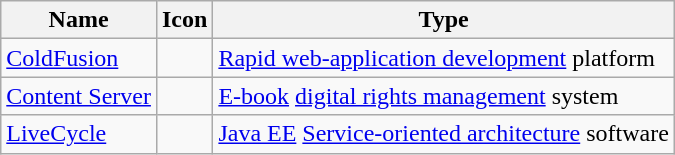<table class="wikitable noresize">
<tr>
<th>Name</th>
<th>Icon</th>
<th>Type</th>
</tr>
<tr>
<td><a href='#'>ColdFusion</a></td>
<td></td>
<td><a href='#'>Rapid web-application development</a> platform</td>
</tr>
<tr>
<td><a href='#'>Content Server</a></td>
<td></td>
<td><a href='#'>E-book</a> <a href='#'>digital rights management</a> system</td>
</tr>
<tr>
<td><a href='#'>LiveCycle</a></td>
<td></td>
<td><a href='#'>Java EE</a> <a href='#'>Service-oriented architecture</a> software</td>
</tr>
</table>
